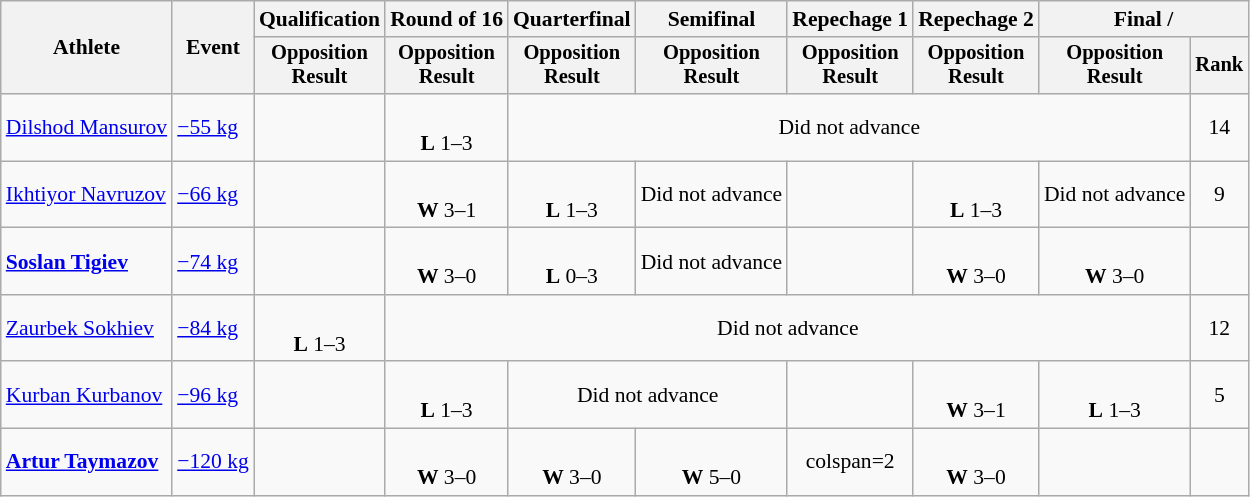<table class="wikitable" style="font-size:90%">
<tr>
<th rowspan="2">Athlete</th>
<th rowspan="2">Event</th>
<th>Qualification</th>
<th>Round of 16</th>
<th>Quarterfinal</th>
<th>Semifinal</th>
<th>Repechage 1</th>
<th>Repechage 2</th>
<th colspan=2>Final / </th>
</tr>
<tr style="font-size: 95%">
<th>Opposition<br>Result</th>
<th>Opposition<br>Result</th>
<th>Opposition<br>Result</th>
<th>Opposition<br>Result</th>
<th>Opposition<br>Result</th>
<th>Opposition<br>Result</th>
<th>Opposition<br>Result</th>
<th>Rank</th>
</tr>
<tr align=center>
<td align=left><a href='#'>Dilshod Mansurov</a></td>
<td align=left><a href='#'>−55 kg</a></td>
<td></td>
<td><br><strong>L</strong> 1–3 <sup></sup></td>
<td colspan=5>Did not advance</td>
<td>14</td>
</tr>
<tr align=center>
<td align=left><a href='#'>Ikhtiyor Navruzov</a></td>
<td align=left><a href='#'>−66 kg</a></td>
<td></td>
<td><br><strong>W</strong> 3–1 <sup></sup></td>
<td><br><strong>L</strong> 1–3 <sup></sup></td>
<td>Did not advance</td>
<td></td>
<td><br><strong>L</strong> 1–3 <sup></sup></td>
<td>Did not advance</td>
<td>9</td>
</tr>
<tr align=center>
<td align=left><strong><a href='#'>Soslan Tigiev</a></strong></td>
<td align=left><a href='#'>−74 kg</a></td>
<td></td>
<td><br><strong>W</strong> 3–0 <sup></sup></td>
<td><br><strong>L</strong> 0–3 <sup></sup></td>
<td>Did not advance</td>
<td></td>
<td><br><strong>W</strong> 3–0 <sup></sup></td>
<td><br><strong>W</strong> 3–0 <sup></sup></td>
<td></td>
</tr>
<tr align=center>
<td align=left><a href='#'>Zaurbek Sokhiev</a></td>
<td align=left><a href='#'>−84 kg</a></td>
<td><br><strong>L</strong> 1–3 <sup></sup></td>
<td colspan=6>Did not advance</td>
<td>12</td>
</tr>
<tr align=center>
<td align=left><a href='#'>Kurban Kurbanov</a></td>
<td align=left><a href='#'>−96 kg</a></td>
<td></td>
<td><br><strong>L</strong> 1–3 <sup></sup></td>
<td colspan=2>Did not advance</td>
<td></td>
<td><br><strong>W</strong> 3–1 <sup></sup></td>
<td><br><strong>L</strong> 1–3 <sup></sup></td>
<td>5</td>
</tr>
<tr align=center>
<td align=left><strong><a href='#'>Artur Taymazov</a></strong></td>
<td align=left><a href='#'>−120 kg</a></td>
<td></td>
<td><br><strong>W</strong> 3–0 <sup></sup></td>
<td><br><strong>W</strong> 3–0 <sup></sup></td>
<td><br><strong>W</strong> 5–0 <sup></sup></td>
<td>colspan=2 </td>
<td><br><strong>W</strong> 3–0 <sup></sup></td>
<td></td>
</tr>
</table>
